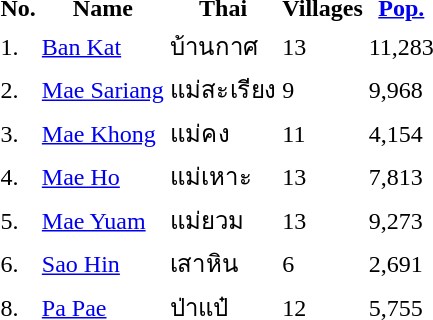<table>
<tr>
<th>No.</th>
<th>Name</th>
<th>Thai</th>
<th>Villages</th>
<th><a href='#'>Pop.</a></th>
</tr>
<tr>
<td>1.</td>
<td><a href='#'>Ban Kat</a></td>
<td>บ้านกาศ</td>
<td>13</td>
<td>11,283</td>
</tr>
<tr>
<td>2.</td>
<td><a href='#'>Mae Sariang</a></td>
<td>แม่สะเรียง</td>
<td>9</td>
<td>9,968</td>
</tr>
<tr>
<td>3.</td>
<td><a href='#'>Mae Khong</a></td>
<td>แม่คง</td>
<td>11</td>
<td>4,154</td>
</tr>
<tr>
<td>4.</td>
<td><a href='#'>Mae Ho</a></td>
<td>แม่เหาะ</td>
<td>13</td>
<td>7,813</td>
</tr>
<tr>
<td>5.</td>
<td><a href='#'>Mae Yuam</a></td>
<td>แม่ยวม</td>
<td>13</td>
<td>9,273</td>
</tr>
<tr>
<td>6.</td>
<td><a href='#'>Sao Hin</a></td>
<td>เสาหิน</td>
<td>6</td>
<td>2,691</td>
</tr>
<tr>
<td>8.</td>
<td><a href='#'>Pa Pae</a></td>
<td>ป่าแป๋</td>
<td>12</td>
<td>5,755</td>
</tr>
</table>
